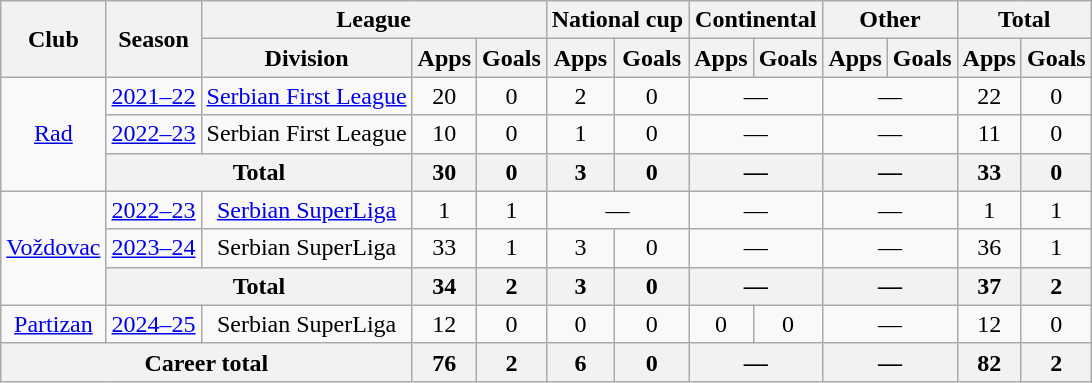<table class="wikitable" style="text-align:center">
<tr>
<th rowspan="2">Club</th>
<th rowspan="2">Season</th>
<th colspan="3">League</th>
<th colspan="2">National cup</th>
<th colspan="2">Continental</th>
<th colspan="2">Other</th>
<th colspan="2">Total</th>
</tr>
<tr>
<th>Division</th>
<th>Apps</th>
<th>Goals</th>
<th>Apps</th>
<th>Goals</th>
<th>Apps</th>
<th>Goals</th>
<th>Apps</th>
<th>Goals</th>
<th>Apps</th>
<th>Goals</th>
</tr>
<tr>
<td rowspan="3"><a href='#'>Rad</a></td>
<td><a href='#'>2021–22</a></td>
<td><a href='#'>Serbian First League</a></td>
<td>20</td>
<td>0</td>
<td>2</td>
<td>0</td>
<td colspan="2">—</td>
<td colspan="2">—</td>
<td>22</td>
<td>0</td>
</tr>
<tr>
<td><a href='#'>2022–23</a></td>
<td>Serbian First League</td>
<td>10</td>
<td>0</td>
<td>1</td>
<td>0</td>
<td colspan="2">—</td>
<td colspan="2">—</td>
<td>11</td>
<td>0</td>
</tr>
<tr>
<th colspan="2">Total</th>
<th>30</th>
<th>0</th>
<th>3</th>
<th>0</th>
<th colspan="2">—</th>
<th colspan="2">—</th>
<th>33</th>
<th>0</th>
</tr>
<tr>
<td rowspan="3"><a href='#'>Voždovac</a></td>
<td><a href='#'>2022–23</a></td>
<td><a href='#'>Serbian SuperLiga</a></td>
<td>1</td>
<td>1</td>
<td colspan="2">—</td>
<td colspan="2">—</td>
<td colspan="2">—</td>
<td>1</td>
<td>1</td>
</tr>
<tr>
<td><a href='#'>2023–24</a></td>
<td>Serbian SuperLiga</td>
<td>33</td>
<td>1</td>
<td>3</td>
<td>0</td>
<td colspan="2">—</td>
<td colspan="2">—</td>
<td>36</td>
<td>1</td>
</tr>
<tr>
<th colspan="2">Total</th>
<th>34</th>
<th>2</th>
<th>3</th>
<th>0</th>
<th colspan="2">—</th>
<th colspan="2">—</th>
<th>37</th>
<th>2</th>
</tr>
<tr>
<td><a href='#'>Partizan</a></td>
<td><a href='#'>2024–25</a></td>
<td>Serbian SuperLiga</td>
<td>12</td>
<td>0</td>
<td>0</td>
<td>0</td>
<td>0</td>
<td>0</td>
<td colspan="2">—</td>
<td>12</td>
<td>0</td>
</tr>
<tr>
<th colspan="3">Career total</th>
<th>76</th>
<th>2</th>
<th>6</th>
<th>0</th>
<th colspan="2">—</th>
<th colspan="2">—</th>
<th>82</th>
<th>2</th>
</tr>
</table>
